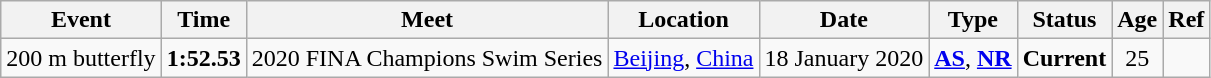<table class="wikitable">
<tr>
<th>Event</th>
<th>Time</th>
<th>Meet</th>
<th>Location</th>
<th>Date</th>
<th>Type</th>
<th>Status</th>
<th>Age</th>
<th>Ref</th>
</tr>
<tr>
<td>200 m butterfly</td>
<td style="text-align:center;"><strong>1:52.53</strong></td>
<td>2020 FINA Champions Swim Series</td>
<td><a href='#'>Beijing</a>, <a href='#'>China</a></td>
<td>18 January 2020</td>
<td><strong><a href='#'>AS</a></strong>, <strong><a href='#'>NR</a></strong></td>
<td style="text-align:center;"><strong>Current</strong></td>
<td style="text-align:center;">25</td>
<td style="text-align:center;"></td>
</tr>
</table>
